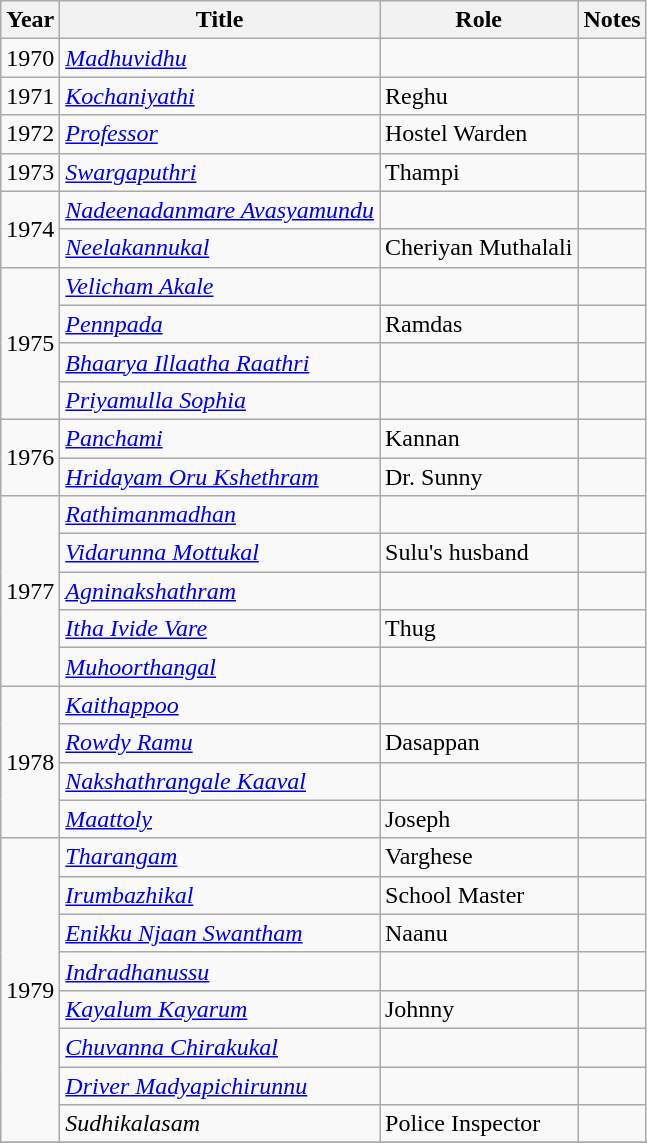<table class="wikitable sortable">
<tr>
<th>Year</th>
<th>Title</th>
<th>Role</th>
<th class="unsortable">Notes</th>
</tr>
<tr>
<td>1970</td>
<td><em><a href='#'>Madhuvidhu</a></em></td>
<td></td>
<td></td>
</tr>
<tr>
<td>1971</td>
<td><em><a href='#'>Kochaniyathi</a></em></td>
<td>Reghu</td>
<td></td>
</tr>
<tr>
<td>1972</td>
<td><em><a href='#'>Professor</a></em></td>
<td>Hostel Warden</td>
<td></td>
</tr>
<tr>
<td>1973</td>
<td><em><a href='#'>Swargaputhri</a></em></td>
<td>Thampi</td>
<td></td>
</tr>
<tr>
<td rowspan=2>1974</td>
<td><em><a href='#'>Nadeenadanmare Avasyamundu</a></em></td>
<td></td>
<td></td>
</tr>
<tr>
<td><em><a href='#'>Neelakannukal</a></em></td>
<td>Cheriyan Muthalali</td>
<td></td>
</tr>
<tr>
<td rowspan=4>1975</td>
<td><em><a href='#'>Velicham Akale</a></em></td>
<td></td>
<td></td>
</tr>
<tr>
<td><em><a href='#'>Pennpada</a></em></td>
<td>Ramdas</td>
<td></td>
</tr>
<tr>
<td><em><a href='#'>Bhaarya Illaatha Raathri</a></em></td>
<td></td>
<td></td>
</tr>
<tr>
<td><em><a href='#'>Priyamulla Sophia</a></em></td>
<td></td>
<td></td>
</tr>
<tr>
<td rowspan=2>1976</td>
<td><em><a href='#'>Panchami</a></em></td>
<td>Kannan</td>
<td></td>
</tr>
<tr>
<td><em><a href='#'>Hridayam Oru Kshethram</a></em></td>
<td>Dr. Sunny</td>
<td></td>
</tr>
<tr>
<td rowspan=5>1977</td>
<td><em><a href='#'>Rathimanmadhan</a></em></td>
<td></td>
<td></td>
</tr>
<tr>
<td><em><a href='#'>Vidarunna Mottukal</a></em></td>
<td>Sulu's husband</td>
<td></td>
</tr>
<tr>
<td><em><a href='#'>Agninakshathram</a></em></td>
<td></td>
<td></td>
</tr>
<tr>
<td><em><a href='#'>Itha Ivide Vare</a></em></td>
<td>Thug</td>
<td></td>
</tr>
<tr>
<td><em><a href='#'>Muhoorthangal</a></em></td>
<td></td>
<td></td>
</tr>
<tr>
<td rowspan=4>1978</td>
<td><em><a href='#'>Kaithappoo</a></em></td>
<td></td>
<td></td>
</tr>
<tr>
<td><em><a href='#'>Rowdy Ramu</a></em></td>
<td>Dasappan</td>
<td></td>
</tr>
<tr>
<td><em><a href='#'>Nakshathrangale Kaaval</a></em></td>
<td></td>
<td></td>
</tr>
<tr>
<td><em><a href='#'>Maattoly</a></em></td>
<td>Joseph</td>
<td></td>
</tr>
<tr>
<td rowspan=8>1979</td>
<td><em><a href='#'>Tharangam</a></em></td>
<td>Varghese</td>
<td></td>
</tr>
<tr>
<td><em><a href='#'>Irumbazhikal</a></em></td>
<td>School Master</td>
<td></td>
</tr>
<tr>
<td><em><a href='#'>Enikku Njaan Swantham</a></em></td>
<td>Naanu</td>
<td></td>
</tr>
<tr>
<td><em><a href='#'>Indradhanussu</a></em></td>
<td></td>
<td></td>
</tr>
<tr>
<td><em><a href='#'>Kayalum Kayarum</a></em></td>
<td>Johnny</td>
<td></td>
</tr>
<tr>
<td><em><a href='#'>Chuvanna Chirakukal</a></em></td>
<td></td>
<td></td>
</tr>
<tr>
<td><em><a href='#'>Driver Madyapichirunnu</a></em></td>
<td></td>
<td></td>
</tr>
<tr>
<td><em>Sudhikalasam</em></td>
<td>Police Inspector</td>
<td></td>
</tr>
<tr>
</tr>
</table>
